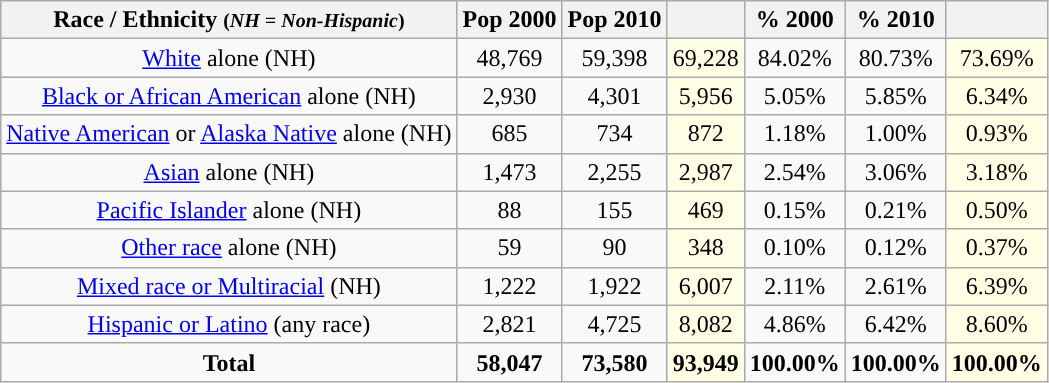<table class="wikitable" style="text-align:center;">
<tr>
<th>Race / Ethnicity <small>(<em>NH = Non-Hispanic</em>)</small></th>
<th>Pop 2000</th>
<th>Pop 2010</th>
<th></th>
<th>% 2000</th>
<th>% 2010</th>
<th></th>
</tr>
<tr>
<td><a href='#'>White</a> alone (NH)</td>
<td>48,769</td>
<td>59,398</td>
<td style='background: #ffffe6;'>69,228</td>
<td>84.02%</td>
<td>80.73%</td>
<td style='background: #ffffe6;'>73.69%</td>
</tr>
<tr>
<td><a href='#'>Black or African American</a> alone (NH)</td>
<td>2,930</td>
<td>4,301</td>
<td style='background: #ffffe6;'>5,956</td>
<td>5.05%</td>
<td>5.85%</td>
<td style='background: #ffffe6;'>6.34%</td>
</tr>
<tr>
<td><a href='#'>Native American</a> or <a href='#'>Alaska Native</a> alone (NH)</td>
<td>685</td>
<td>734</td>
<td style='background: #ffffe6;'>872</td>
<td>1.18%</td>
<td>1.00%</td>
<td style='background: #ffffe6;'>0.93%</td>
</tr>
<tr>
<td><a href='#'>Asian</a> alone (NH)</td>
<td>1,473</td>
<td>2,255</td>
<td style='background: #ffffe6;'>2,987</td>
<td>2.54%</td>
<td>3.06%</td>
<td style='background: #ffffe6;'>3.18%</td>
</tr>
<tr>
<td><a href='#'>Pacific Islander</a> alone (NH)</td>
<td>88</td>
<td>155</td>
<td style='background: #ffffe6;'>469</td>
<td>0.15%</td>
<td>0.21%</td>
<td style='background: #ffffe6;'>0.50%</td>
</tr>
<tr>
<td><a href='#'>Other race</a> alone (NH)</td>
<td>59</td>
<td>90</td>
<td style='background: #ffffe6;'>348</td>
<td>0.10%</td>
<td>0.12%</td>
<td style='background: #ffffe6;'>0.37%</td>
</tr>
<tr>
<td><a href='#'>Mixed race or Multiracial</a> (NH)</td>
<td>1,222</td>
<td>1,922</td>
<td style='background: #ffffe6;'>6,007</td>
<td>2.11%</td>
<td>2.61%</td>
<td style='background: #ffffe6;'>6.39%</td>
</tr>
<tr>
<td><a href='#'>Hispanic or Latino</a> (any race)</td>
<td>2,821</td>
<td>4,725</td>
<td style='background: #ffffe6;'>8,082</td>
<td>4.86%</td>
<td>6.42%</td>
<td style='background: #ffffe6;'>8.60%</td>
</tr>
<tr>
<td><strong>Total</strong></td>
<td><strong>58,047</strong></td>
<td><strong>73,580</strong></td>
<td style='background: #ffffe6;'><strong>93,949</strong></td>
<td><strong>100.00%</strong></td>
<td><strong>100.00%</strong></td>
<td style='background: #ffffe6;'><strong>100.00%</strong></td>
</tr>
</table>
